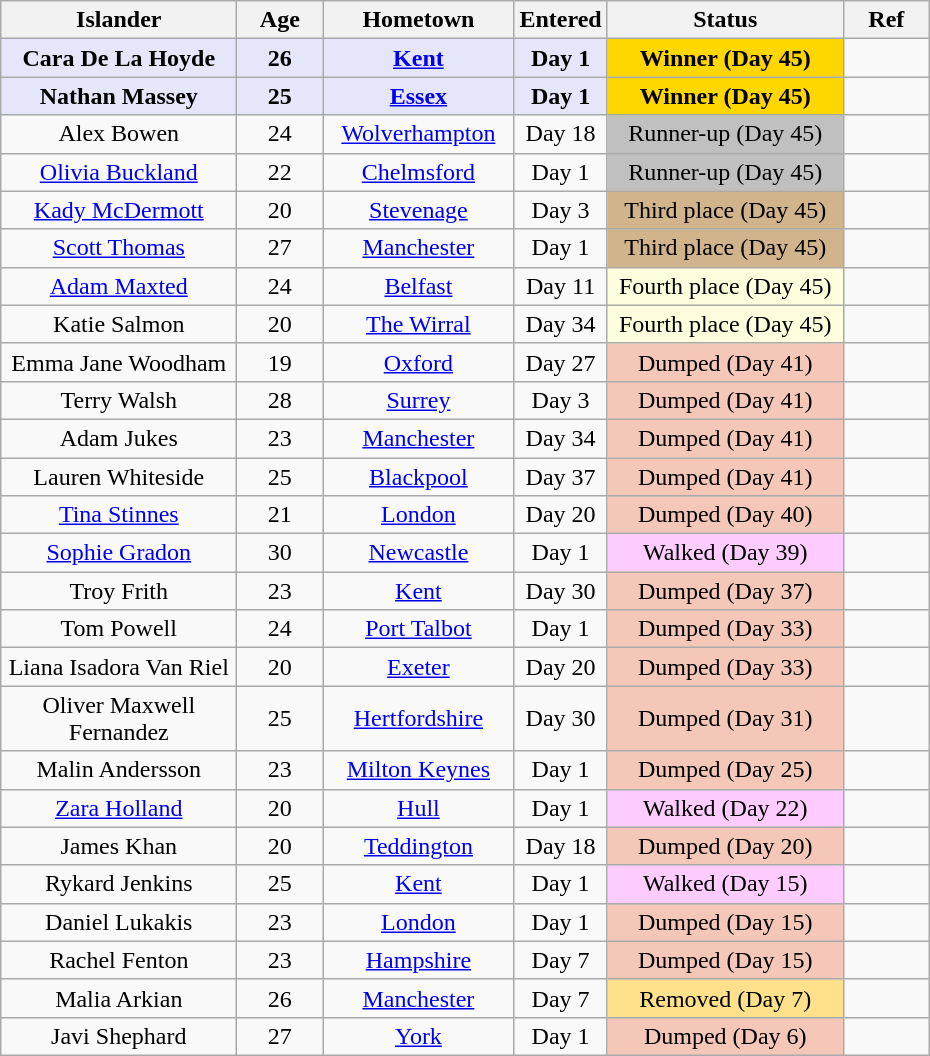<table class="wikitable sortable" style="text-align:center;">
<tr>
<th style="width:150px;"><strong>Islander</strong></th>
<th style="width:50px;"><strong>Age</strong></th>
<th style="width:120px;"><strong>Hometown</strong></th>
<th style="width:50px;"><strong>Entered</strong></th>
<th style="width:150px;"><strong>Status</strong></th>
<th style="width:50px;"><strong>Ref</strong></th>
</tr>
<tr>
<td style="background:lavender;"><strong>Cara De La Hoyde</strong></td>
<td style="background:lavender;"><strong>26</strong></td>
<td style="background:lavender;"><strong><a href='#'>Kent</a></strong></td>
<td style="background:lavender;"><strong>Day 1</strong></td>
<td style="background:gold;"><strong>Winner (Day 45)</strong></td>
<td></td>
</tr>
<tr>
<td style="background:lavender;"><strong>Nathan Massey</strong></td>
<td style="background:lavender;"><strong>25</strong></td>
<td style="background:lavender;"><strong><a href='#'>Essex</a></strong></td>
<td style="background:lavender;"><strong>Day 1</strong></td>
<td style="background:gold;"><strong>Winner (Day 45)</strong></td>
<td></td>
</tr>
<tr>
<td>Alex Bowen</td>
<td>24</td>
<td><a href='#'>Wolverhampton</a></td>
<td>Day 18</td>
<td style="background:silver;">Runner-up (Day 45)</td>
<td></td>
</tr>
<tr>
<td><a href='#'>Olivia Buckland</a></td>
<td>22</td>
<td><a href='#'>Chelmsford</a></td>
<td>Day 1</td>
<td style="background:silver;">Runner-up (Day 45)</td>
<td></td>
</tr>
<tr>
<td><a href='#'>Kady McDermott</a></td>
<td>20</td>
<td><a href='#'>Stevenage</a></td>
<td>Day 3</td>
<td style="background:tan;">Third place (Day 45)</td>
<td></td>
</tr>
<tr>
<td><a href='#'>Scott Thomas</a></td>
<td>27</td>
<td><a href='#'>Manchester</a></td>
<td>Day 1</td>
<td style="background:tan;">Third place (Day 45)</td>
<td></td>
</tr>
<tr>
<td><a href='#'>Adam Maxted</a></td>
<td>24</td>
<td><a href='#'>Belfast</a></td>
<td>Day 11</td>
<td style="background:#FFFFDD;">Fourth place (Day 45)</td>
<td></td>
</tr>
<tr>
<td>Katie Salmon</td>
<td>20</td>
<td><a href='#'>The Wirral</a></td>
<td>Day 34</td>
<td style="background:#FFFFDD;">Fourth place (Day 45)</td>
<td></td>
</tr>
<tr>
<td>Emma Jane Woodham</td>
<td>19</td>
<td><a href='#'>Oxford</a></td>
<td>Day 27</td>
<td style="background:#f4c7b8;">Dumped (Day 41)</td>
<td></td>
</tr>
<tr>
<td>Terry Walsh</td>
<td>28</td>
<td><a href='#'>Surrey</a></td>
<td>Day 3</td>
<td style="background:#f4c7b8;">Dumped (Day 41)</td>
<td></td>
</tr>
<tr>
<td>Adam Jukes</td>
<td>23</td>
<td><a href='#'>Manchester</a></td>
<td>Day 34</td>
<td style="background:#f4c7b8;">Dumped (Day 41)</td>
<td></td>
</tr>
<tr>
<td>Lauren Whiteside</td>
<td>25</td>
<td><a href='#'>Blackpool</a></td>
<td>Day 37</td>
<td style="background:#f4c7b8;">Dumped (Day 41)</td>
<td></td>
</tr>
<tr>
<td><a href='#'>Tina Stinnes</a></td>
<td>21</td>
<td><a href='#'>London</a></td>
<td>Day 20</td>
<td style="background:#f4c7b8;">Dumped (Day 40)</td>
<td></td>
</tr>
<tr>
<td><a href='#'>Sophie Gradon</a></td>
<td>30</td>
<td><a href='#'>Newcastle</a></td>
<td>Day 1</td>
<td style="background:#FCF;">Walked (Day 39)</td>
<td></td>
</tr>
<tr>
<td>Troy Frith</td>
<td>23</td>
<td><a href='#'>Kent</a></td>
<td>Day 30</td>
<td style="background:#f4c7b8;">Dumped (Day 37)</td>
<td></td>
</tr>
<tr>
<td>Tom Powell</td>
<td>24</td>
<td><a href='#'>Port Talbot</a></td>
<td>Day 1</td>
<td style="background:#f4c7b8;">Dumped (Day 33)</td>
<td></td>
</tr>
<tr>
<td>Liana Isadora Van Riel</td>
<td>20</td>
<td><a href='#'>Exeter</a></td>
<td>Day 20</td>
<td style="background:#f4c7b8;">Dumped (Day 33)</td>
<td></td>
</tr>
<tr>
<td>Oliver Maxwell Fernandez</td>
<td>25</td>
<td><a href='#'>Hertfordshire</a></td>
<td>Day 30</td>
<td style="background:#f4c7b8;">Dumped (Day 31)</td>
<td></td>
</tr>
<tr>
<td>Malin Andersson</td>
<td>23</td>
<td><a href='#'>Milton Keynes</a></td>
<td>Day 1</td>
<td style="background:#f4c7b8;">Dumped (Day 25)</td>
<td></td>
</tr>
<tr>
<td><a href='#'>Zara Holland</a></td>
<td>20</td>
<td><a href='#'>Hull</a></td>
<td>Day 1</td>
<td style="background:#FCF;">Walked (Day 22)</td>
<td></td>
</tr>
<tr>
<td>James Khan</td>
<td>20</td>
<td><a href='#'>Teddington</a></td>
<td>Day 18</td>
<td style="background:#f4c7b8;">Dumped (Day 20)</td>
<td></td>
</tr>
<tr>
<td>Rykard Jenkins</td>
<td>25</td>
<td><a href='#'>Kent</a></td>
<td>Day 1</td>
<td style="background:#FCF;">Walked (Day 15)</td>
<td></td>
</tr>
<tr>
<td>Daniel Lukakis</td>
<td>23</td>
<td><a href='#'>London</a></td>
<td>Day 1</td>
<td style="background:#f4c7b8;">Dumped (Day 15)</td>
<td></td>
</tr>
<tr>
<td>Rachel Fenton</td>
<td>23</td>
<td><a href='#'>Hampshire</a></td>
<td>Day 7</td>
<td style="background:#f4c7b8;">Dumped (Day 15)</td>
<td></td>
</tr>
<tr>
<td>Malia Arkian</td>
<td>26</td>
<td><a href='#'>Manchester</a></td>
<td>Day 7</td>
<td style="background:#ffe08b;">Removed (Day 7)</td>
<td></td>
</tr>
<tr>
<td>Javi Shephard</td>
<td>27</td>
<td><a href='#'>York</a></td>
<td>Day 1</td>
<td style="background:#f4c7b8;">Dumped (Day 6)</td>
<td></td>
</tr>
</table>
